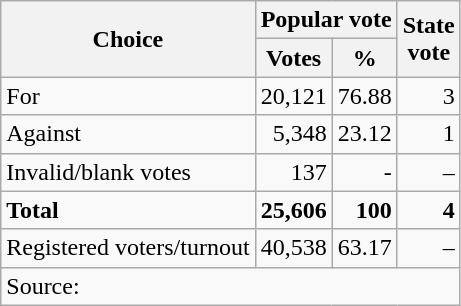<table class=wikitable style=text-align:right>
<tr>
<th rowspan=2>Choice</th>
<th colspan=2>Popular vote</th>
<th rowspan=2>State<br>vote</th>
</tr>
<tr>
<th>Votes</th>
<th>%</th>
</tr>
<tr>
<td align=left>For</td>
<td>20,121</td>
<td>76.88</td>
<td>3</td>
</tr>
<tr>
<td align=left>Against</td>
<td>5,348</td>
<td>23.12</td>
<td>1</td>
</tr>
<tr>
<td align=left>Invalid/blank votes</td>
<td>137</td>
<td>-</td>
<td>–</td>
</tr>
<tr>
<td align=left><strong>Total</strong></td>
<td><strong>25,606</strong></td>
<td><strong>100</strong></td>
<td><strong>4</strong></td>
</tr>
<tr>
<td align=left>Registered voters/turnout</td>
<td>40,538</td>
<td>63.17</td>
<td>–</td>
</tr>
<tr>
<td colspan=4 align=left>Source: </td>
</tr>
</table>
